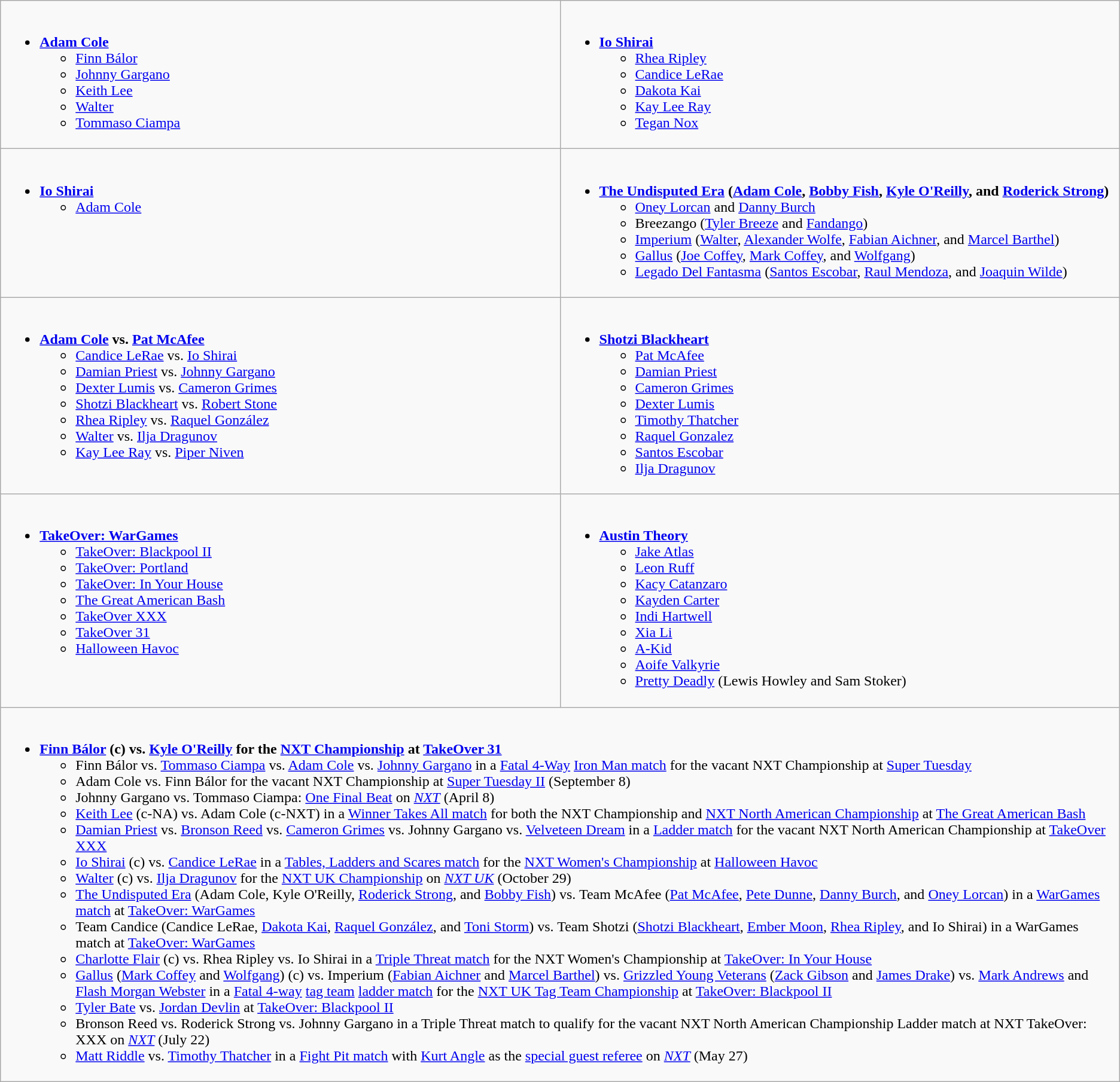<table class="wikitable">
<tr>
<td style="vertical-align:top; width:50%;"><br><ul><li><strong><a href='#'>Adam Cole</a></strong><ul><li><a href='#'>Finn Bálor</a></li><li><a href='#'>Johnny Gargano</a></li><li><a href='#'>Keith Lee</a></li><li><a href='#'>Walter</a></li><li><a href='#'>Tommaso Ciampa</a></li></ul></li></ul></td>
<td style="vertical-align:top; width:50%;"><br><ul><li><strong><a href='#'>Io Shirai</a></strong><ul><li><a href='#'>Rhea Ripley</a></li><li><a href='#'>Candice LeRae</a></li><li><a href='#'>Dakota Kai</a></li><li><a href='#'>Kay Lee Ray</a></li><li><a href='#'>Tegan Nox</a></li></ul></li></ul></td>
</tr>
<tr>
<td style="vertical-align:top; width:50%;"><br><ul><li><strong><a href='#'>Io Shirai</a></strong><ul><li><a href='#'>Adam Cole</a></li></ul></li></ul></td>
<td style="vertical-align:top; width:50%;"><br><ul><li><strong><a href='#'>The Undisputed Era</a> (<a href='#'>Adam Cole</a>, <a href='#'>Bobby Fish</a>, <a href='#'>Kyle O'Reilly</a>, and <a href='#'>Roderick Strong</a>)</strong><ul><li><a href='#'>Oney Lorcan</a> and <a href='#'>Danny Burch</a></li><li>Breezango (<a href='#'>Tyler Breeze</a> and <a href='#'>Fandango</a>)</li><li><a href='#'>Imperium</a> (<a href='#'>Walter</a>, <a href='#'>Alexander Wolfe</a>, <a href='#'>Fabian Aichner</a>, and <a href='#'>Marcel Barthel</a>)</li><li><a href='#'>Gallus</a> (<a href='#'>Joe Coffey</a>, <a href='#'>Mark Coffey</a>, and <a href='#'>Wolfgang</a>)</li><li><a href='#'>Legado Del Fantasma</a> (<a href='#'>Santos Escobar</a>, <a href='#'>Raul Mendoza</a>, and <a href='#'>Joaquin Wilde</a>)</li></ul></li></ul></td>
</tr>
<tr>
<td style="vertical-align:top; width:50%;"><br><ul><li><strong><a href='#'>Adam Cole</a> vs. <a href='#'>Pat McAfee</a></strong><ul><li><a href='#'>Candice LeRae</a> vs. <a href='#'>Io Shirai</a></li><li><a href='#'>Damian Priest</a> vs. <a href='#'>Johnny Gargano</a></li><li><a href='#'>Dexter Lumis</a> vs. <a href='#'>Cameron Grimes</a></li><li><a href='#'>Shotzi Blackheart</a> vs. <a href='#'>Robert Stone</a></li><li><a href='#'>Rhea Ripley</a> vs. <a href='#'>Raquel González</a></li><li><a href='#'>Walter</a> vs. <a href='#'>Ilja Dragunov</a></li><li><a href='#'>Kay Lee Ray</a> vs. <a href='#'>Piper Niven</a></li></ul></li></ul></td>
<td style="vertical-align:top; width:50%;"><br><ul><li><strong><a href='#'>Shotzi Blackheart</a></strong><ul><li><a href='#'>Pat McAfee</a></li><li><a href='#'>Damian Priest</a></li><li><a href='#'>Cameron Grimes</a></li><li><a href='#'>Dexter Lumis</a></li><li><a href='#'>Timothy Thatcher</a></li><li><a href='#'>Raquel Gonzalez</a></li><li><a href='#'>Santos Escobar</a></li><li><a href='#'>Ilja Dragunov</a></li></ul></li></ul></td>
</tr>
<tr>
<td style="vertical-align:top; width:50%;"><br><ul><li><strong><a href='#'>TakeOver: WarGames</a></strong><ul><li><a href='#'>TakeOver: Blackpool II</a></li><li><a href='#'>TakeOver: Portland</a></li><li><a href='#'>TakeOver: In Your House</a></li><li><a href='#'>The Great American Bash</a></li><li><a href='#'>TakeOver XXX</a></li><li><a href='#'>TakeOver 31</a></li><li><a href='#'>Halloween Havoc</a></li></ul></li></ul></td>
<td style="vertical-align:top; width:50%;"><br><ul><li><strong><a href='#'>Austin Theory</a></strong><ul><li><a href='#'>Jake Atlas</a></li><li><a href='#'>Leon Ruff</a></li><li><a href='#'>Kacy Catanzaro</a></li><li><a href='#'>Kayden Carter</a></li><li><a href='#'>Indi Hartwell</a></li><li><a href='#'>Xia Li</a></li><li><a href='#'>A-Kid</a></li><li><a href='#'>Aoife Valkyrie</a></li><li><a href='#'>Pretty Deadly</a> (Lewis Howley and Sam Stoker)</li></ul></li></ul></td>
</tr>
<tr>
<td style="vertical-align:top; width:50%;" colspan=2><br><ul><li><strong><a href='#'>Finn Bálor</a> (c) vs. <a href='#'>Kyle O'Reilly</a> for the <a href='#'>NXT Championship</a> at <a href='#'>TakeOver 31</a></strong><ul><li>Finn Bálor vs. <a href='#'>Tommaso Ciampa</a> vs. <a href='#'>Adam Cole</a> vs. <a href='#'>Johnny Gargano</a> in a <a href='#'>Fatal 4-Way</a> <a href='#'>Iron Man match</a> for the vacant NXT Championship at <a href='#'>Super Tuesday</a></li><li>Adam Cole vs. Finn Bálor for the vacant NXT Championship at <a href='#'>Super Tuesday II</a> (September 8)</li><li>Johnny Gargano vs. Tommaso Ciampa: <a href='#'>One Final Beat</a> on <em><a href='#'>NXT</a></em> (April 8)</li><li><a href='#'>Keith Lee</a> (c-NA) vs. Adam Cole (c-NXT) in a <a href='#'>Winner Takes All match</a> for both the NXT Championship and <a href='#'>NXT North American Championship</a> at <a href='#'>The Great American Bash</a></li><li><a href='#'>Damian Priest</a> vs. <a href='#'>Bronson Reed</a> vs. <a href='#'>Cameron Grimes</a> vs. Johnny Gargano vs. <a href='#'>Velveteen Dream</a> in a <a href='#'>Ladder match</a> for the vacant NXT North American Championship at <a href='#'>TakeOver XXX</a></li><li><a href='#'>Io Shirai</a> (c) vs. <a href='#'>Candice LeRae</a> in a <a href='#'>Tables, Ladders and Scares match</a> for the <a href='#'>NXT Women's Championship</a> at <a href='#'>Halloween Havoc</a></li><li><a href='#'>Walter</a> (c) vs. <a href='#'>Ilja Dragunov</a> for the <a href='#'>NXT UK Championship</a> on <em><a href='#'>NXT UK</a></em> (October 29)</li><li><a href='#'>The Undisputed Era</a> (Adam Cole, Kyle O'Reilly, <a href='#'>Roderick Strong</a>, and <a href='#'>Bobby Fish</a>) vs. Team McAfee (<a href='#'>Pat McAfee</a>, <a href='#'>Pete Dunne</a>, <a href='#'>Danny Burch</a>, and <a href='#'>Oney Lorcan</a>) in a <a href='#'>WarGames match</a> at <a href='#'>TakeOver: WarGames</a></li><li>Team Candice (Candice LeRae, <a href='#'>Dakota Kai</a>, <a href='#'>Raquel González</a>, and <a href='#'>Toni Storm</a>) vs. Team Shotzi (<a href='#'>Shotzi Blackheart</a>, <a href='#'>Ember Moon</a>, <a href='#'>Rhea Ripley</a>, and Io Shirai) in a WarGames match at <a href='#'>TakeOver: WarGames</a></li><li><a href='#'>Charlotte Flair</a> (c) vs. Rhea Ripley vs. Io Shirai in a <a href='#'>Triple Threat match</a> for the NXT Women's Championship at <a href='#'>TakeOver: In Your House</a></li><li><a href='#'>Gallus</a> (<a href='#'>Mark Coffey</a> and <a href='#'>Wolfgang</a>) (c) vs. Imperium (<a href='#'>Fabian Aichner</a> and <a href='#'>Marcel Barthel</a>) vs. <a href='#'>Grizzled Young Veterans</a> (<a href='#'>Zack Gibson</a> and <a href='#'>James Drake</a>) vs. <a href='#'>Mark Andrews</a> and <a href='#'>Flash Morgan Webster</a> in a <a href='#'>Fatal 4-way</a> <a href='#'>tag team</a> <a href='#'>ladder match</a> for the <a href='#'>NXT UK Tag Team Championship</a> at <a href='#'>TakeOver: Blackpool II</a></li><li><a href='#'>Tyler Bate</a> vs. <a href='#'>Jordan Devlin</a> at <a href='#'>TakeOver: Blackpool II</a></li><li>Bronson Reed vs. Roderick Strong vs. Johnny Gargano in a Triple Threat match to qualify for the vacant NXT North American Championship Ladder match at NXT TakeOver: XXX on <em><a href='#'>NXT</a></em> (July 22)</li><li><a href='#'>Matt Riddle</a> vs. <a href='#'>Timothy Thatcher</a> in a <a href='#'>Fight Pit match</a> with <a href='#'>Kurt Angle</a> as the <a href='#'>special guest referee</a> on <em><a href='#'>NXT</a></em> (May 27)</li></ul></li></ul></td>
</tr>
</table>
